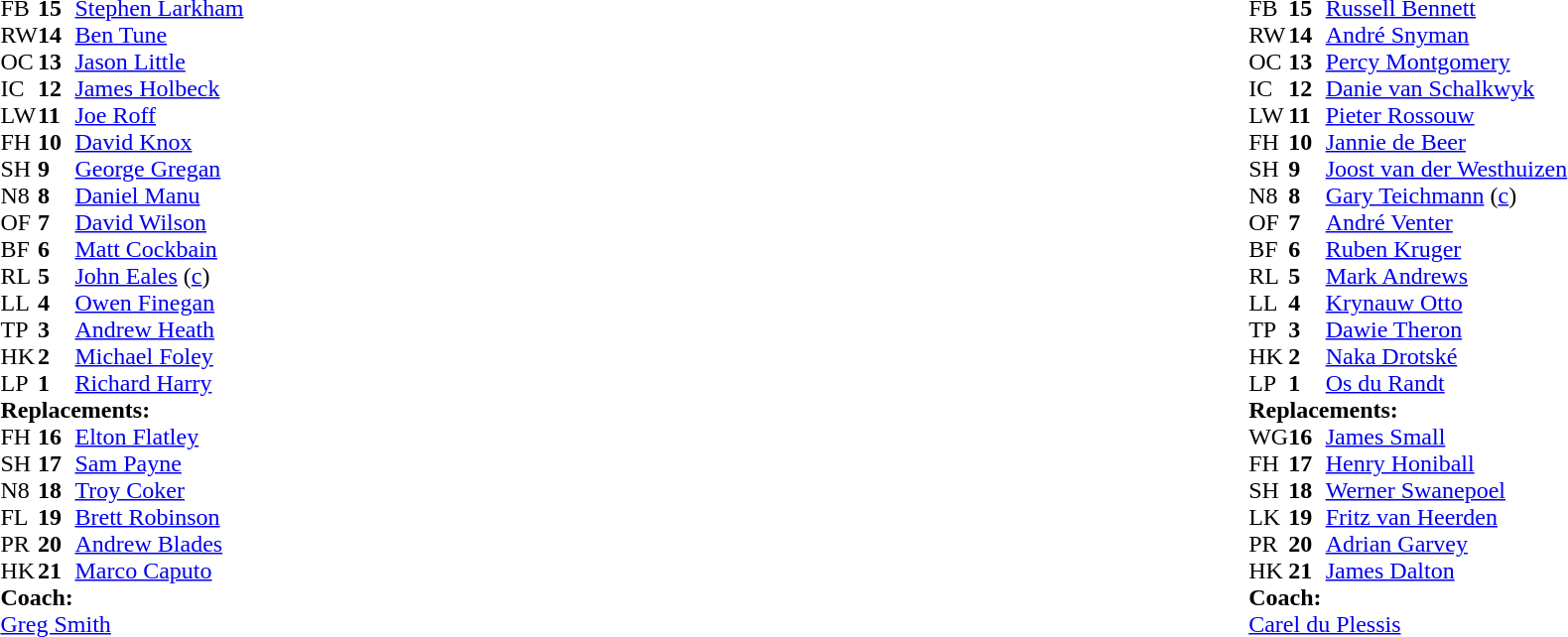<table style="width:100%">
<tr>
<td style="vertical-align:top;width:50%"><br><table cellspacing="0" cellpadding="0">
<tr>
<th width="25"></th>
<th width="25"></th>
</tr>
<tr>
<td>FB</td>
<td><strong>15</strong></td>
<td><a href='#'>Stephen Larkham</a></td>
</tr>
<tr>
<td>RW</td>
<td><strong>14</strong></td>
<td><a href='#'>Ben Tune</a></td>
</tr>
<tr>
<td>OC</td>
<td><strong>13</strong></td>
<td><a href='#'>Jason Little</a></td>
</tr>
<tr>
<td>IC</td>
<td><strong>12</strong></td>
<td><a href='#'>James Holbeck</a></td>
</tr>
<tr>
<td>LW</td>
<td><strong>11</strong></td>
<td><a href='#'>Joe Roff</a></td>
</tr>
<tr>
<td>FH</td>
<td><strong>10</strong></td>
<td><a href='#'>David Knox</a></td>
</tr>
<tr>
<td>SH</td>
<td><strong>9</strong></td>
<td><a href='#'>George Gregan</a></td>
</tr>
<tr>
<td>N8</td>
<td><strong>8</strong></td>
<td><a href='#'>Daniel Manu</a></td>
</tr>
<tr>
<td>OF</td>
<td><strong>7</strong></td>
<td><a href='#'>David Wilson</a></td>
</tr>
<tr>
<td>BF</td>
<td><strong>6</strong></td>
<td><a href='#'>Matt Cockbain</a></td>
</tr>
<tr>
<td>RL</td>
<td><strong>5</strong></td>
<td><a href='#'>John Eales</a> (<a href='#'>c</a>)</td>
</tr>
<tr>
<td>LL</td>
<td><strong>4</strong></td>
<td><a href='#'>Owen Finegan</a></td>
</tr>
<tr>
<td>TP</td>
<td><strong>3</strong></td>
<td><a href='#'>Andrew Heath</a></td>
</tr>
<tr>
<td>HK</td>
<td><strong>2</strong></td>
<td><a href='#'>Michael Foley</a></td>
</tr>
<tr>
<td>LP</td>
<td><strong>1</strong></td>
<td><a href='#'>Richard Harry</a></td>
</tr>
<tr>
<td colspan="3"><strong>Replacements:</strong></td>
</tr>
<tr>
<td>FH</td>
<td><strong>16</strong></td>
<td><a href='#'>Elton Flatley</a></td>
</tr>
<tr>
<td>SH</td>
<td><strong>17</strong></td>
<td><a href='#'>Sam Payne</a></td>
</tr>
<tr>
<td>N8</td>
<td><strong>18</strong></td>
<td><a href='#'>Troy Coker</a></td>
</tr>
<tr>
<td>FL</td>
<td><strong>19</strong></td>
<td><a href='#'>Brett Robinson</a></td>
</tr>
<tr>
<td>PR</td>
<td><strong>20</strong></td>
<td><a href='#'>Andrew Blades</a></td>
</tr>
<tr>
<td>HK</td>
<td><strong>21</strong></td>
<td><a href='#'>Marco Caputo</a></td>
</tr>
<tr>
<td colspan="3"><strong>Coach:</strong></td>
</tr>
<tr>
<td colspan="3"> <a href='#'>Greg Smith</a></td>
</tr>
</table>
</td>
<td style="vertical-align:top"></td>
<td style="vertical-align:top;width:50%"><br><table cellspacing="0" cellpadding="0" style="margin:auto">
<tr>
<th width="25"></th>
<th width="25"></th>
</tr>
<tr>
<td>FB</td>
<td><strong>15</strong></td>
<td><a href='#'>Russell Bennett</a></td>
</tr>
<tr>
<td>RW</td>
<td><strong>14</strong></td>
<td><a href='#'>André Snyman</a></td>
</tr>
<tr>
<td>OC</td>
<td><strong>13</strong></td>
<td><a href='#'>Percy Montgomery</a></td>
</tr>
<tr>
<td>IC</td>
<td><strong>12</strong></td>
<td><a href='#'>Danie van Schalkwyk</a></td>
</tr>
<tr>
<td>LW</td>
<td><strong>11</strong></td>
<td><a href='#'>Pieter Rossouw</a></td>
</tr>
<tr>
<td>FH</td>
<td><strong>10</strong></td>
<td><a href='#'>Jannie de Beer</a></td>
</tr>
<tr>
<td>SH</td>
<td><strong>9</strong></td>
<td><a href='#'>Joost van der Westhuizen</a></td>
</tr>
<tr>
<td>N8</td>
<td><strong>8</strong></td>
<td><a href='#'>Gary Teichmann</a> (<a href='#'>c</a>)</td>
</tr>
<tr>
<td>OF</td>
<td><strong>7</strong></td>
<td><a href='#'>André Venter</a></td>
</tr>
<tr>
<td>BF</td>
<td><strong>6</strong></td>
<td><a href='#'>Ruben Kruger</a></td>
</tr>
<tr>
<td>RL</td>
<td><strong>5</strong></td>
<td><a href='#'>Mark Andrews</a></td>
</tr>
<tr>
<td>LL</td>
<td><strong>4</strong></td>
<td><a href='#'>Krynauw Otto</a></td>
</tr>
<tr>
<td>TP</td>
<td><strong>3</strong></td>
<td><a href='#'>Dawie Theron</a></td>
</tr>
<tr>
<td>HK</td>
<td><strong>2</strong></td>
<td><a href='#'>Naka Drotské</a></td>
</tr>
<tr>
<td>LP</td>
<td><strong>1</strong></td>
<td><a href='#'>Os du Randt</a></td>
</tr>
<tr>
<td colspan="3"><strong>Replacements:</strong></td>
</tr>
<tr>
<td>WG</td>
<td><strong>16</strong></td>
<td><a href='#'>James Small</a></td>
</tr>
<tr>
<td>FH</td>
<td><strong>17</strong></td>
<td><a href='#'>Henry Honiball</a></td>
</tr>
<tr>
<td>SH</td>
<td><strong>18</strong></td>
<td><a href='#'>Werner Swanepoel</a></td>
</tr>
<tr>
<td>LK</td>
<td><strong>19</strong></td>
<td><a href='#'>Fritz van Heerden</a></td>
</tr>
<tr>
<td>PR</td>
<td><strong>20</strong></td>
<td><a href='#'>Adrian Garvey</a></td>
</tr>
<tr>
<td>HK</td>
<td><strong>21</strong></td>
<td><a href='#'>James Dalton</a></td>
</tr>
<tr>
<td colspan="3"><strong>Coach:</strong></td>
</tr>
<tr>
<td colspan="3"> <a href='#'>Carel du Plessis</a></td>
</tr>
</table>
</td>
</tr>
</table>
